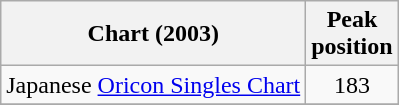<table class="wikitable">
<tr>
<th>Chart (2003)</th>
<th>Peak<br>position</th>
</tr>
<tr>
<td>Japanese <a href='#'>Oricon Singles Chart</a></td>
<td align="center">183</td>
</tr>
<tr>
</tr>
</table>
